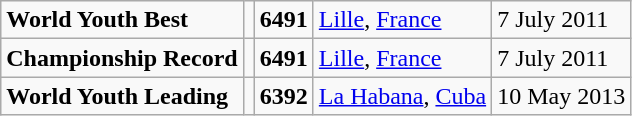<table class="wikitable">
<tr>
<td><strong>World Youth Best</strong></td>
<td></td>
<td><strong>6491</strong></td>
<td><a href='#'>Lille</a>, <a href='#'>France</a></td>
<td>7 July 2011</td>
</tr>
<tr>
<td><strong>Championship Record</strong></td>
<td></td>
<td><strong>6491</strong></td>
<td><a href='#'>Lille</a>, <a href='#'>France</a></td>
<td>7 July 2011</td>
</tr>
<tr>
<td><strong>World Youth Leading</strong></td>
<td></td>
<td><strong>6392</strong></td>
<td><a href='#'>La Habana</a>, <a href='#'>Cuba</a></td>
<td>10 May 2013</td>
</tr>
</table>
